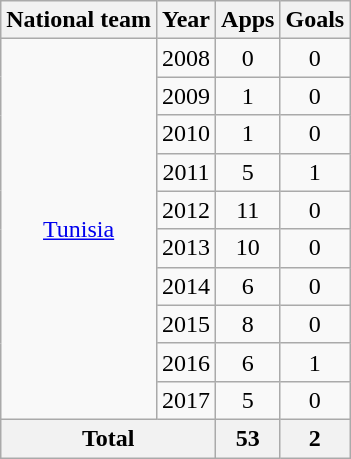<table class="wikitable" style="text-align:center">
<tr>
<th>National team</th>
<th>Year</th>
<th>Apps</th>
<th>Goals</th>
</tr>
<tr>
<td rowspan="10"><a href='#'>Tunisia</a></td>
<td>2008</td>
<td>0</td>
<td>0</td>
</tr>
<tr>
<td>2009</td>
<td>1</td>
<td>0</td>
</tr>
<tr>
<td>2010</td>
<td>1</td>
<td>0</td>
</tr>
<tr>
<td>2011</td>
<td>5</td>
<td>1</td>
</tr>
<tr>
<td>2012</td>
<td>11</td>
<td>0</td>
</tr>
<tr>
<td>2013</td>
<td>10</td>
<td>0</td>
</tr>
<tr>
<td>2014</td>
<td>6</td>
<td>0</td>
</tr>
<tr>
<td>2015</td>
<td>8</td>
<td>0</td>
</tr>
<tr>
<td>2016</td>
<td>6</td>
<td>1</td>
</tr>
<tr>
<td>2017</td>
<td>5</td>
<td>0</td>
</tr>
<tr>
<th colspan="2">Total</th>
<th>53</th>
<th>2</th>
</tr>
</table>
